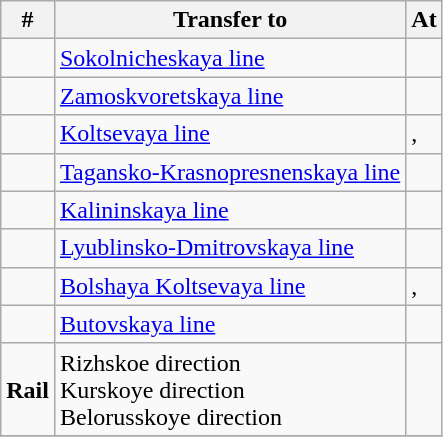<table class="wikitable" style="border-collapse: collapse; text-align: left;">
<tr>
<th>#</th>
<th>Transfer to</th>
<th>At</th>
</tr>
<tr>
<td></td>
<td style="text-align: left;"><a href='#'>Sokolnicheskaya line</a></td>
<td></td>
</tr>
<tr>
<td></td>
<td style="text-align: left;"><a href='#'>Zamoskvoretskaya line</a></td>
<td></td>
</tr>
<tr>
<td></td>
<td style="text-align: left;"><a href='#'>Koltsevaya line</a></td>
<td>, </td>
</tr>
<tr>
<td></td>
<td style="text-align: left;"><a href='#'>Tagansko-Krasnopresnenskaya line</a></td>
<td></td>
</tr>
<tr>
<td></td>
<td style="text-align: left;"><a href='#'>Kalininskaya line</a></td>
<td></td>
</tr>
<tr>
<td></td>
<td style="text-align: left;"><a href='#'>Lyublinsko-Dmitrovskaya line</a></td>
<td></td>
</tr>
<tr>
<td></td>
<td style="text-align: left;"><a href='#'>Bolshaya Koltsevaya line</a></td>
<td>, </td>
</tr>
<tr>
<td></td>
<td style="text-align: left;"><a href='#'>Butovskaya line</a></td>
<td></td>
</tr>
<tr>
<td><strong>Rail</strong></td>
<td style="text-align: left;">Rizhskoe direction<br>Kurskoye direction<br>Belorusskoye direction</td>
<td></td>
</tr>
<tr>
</tr>
</table>
